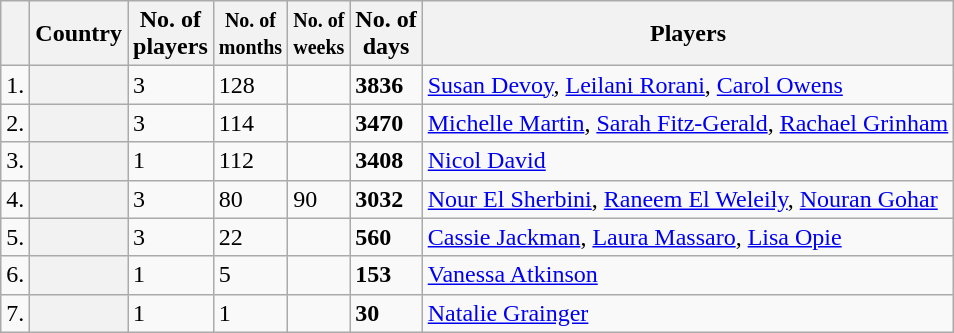<table class="wikitable sortable plainrowheaders">
<tr>
<th scope="col"></th>
<th scope="col">Country</th>
<th scope="col">No. of<br>players</th>
<th scope="col"><small>No. of<br>months</small></th>
<th scope="col"><small>No. of<br>weeks</small></th>
<th scope="col">No. of<br>days</th>
<th scope="col">Players</th>
</tr>
<tr>
<td>1.</td>
<th scope="row"></th>
<td>3</td>
<td>128</td>
<td></td>
<td><strong>3836</strong></td>
<td><a href='#'>Susan Devoy</a>, <a href='#'>Leilani Rorani</a>, <a href='#'>Carol Owens</a></td>
</tr>
<tr>
<td>2.</td>
<th scope="row"></th>
<td>3</td>
<td>114</td>
<td></td>
<td><strong>3470</strong></td>
<td><a href='#'>Michelle Martin</a>, <a href='#'>Sarah Fitz-Gerald</a>, <a href='#'>Rachael Grinham</a></td>
</tr>
<tr>
<td>3.</td>
<th scope="row"></th>
<td>1</td>
<td>112</td>
<td></td>
<td><strong>3408</strong></td>
<td><a href='#'>Nicol David</a></td>
</tr>
<tr>
<td>4.</td>
<th scope="row"></th>
<td>3</td>
<td>80</td>
<td>90</td>
<td><strong>3032</strong></td>
<td><a href='#'>Nour El Sherbini</a>, <a href='#'>Raneem El Weleily</a>, <a href='#'>Nouran Gohar</a></td>
</tr>
<tr>
<td>5.</td>
<th scope="row"></th>
<td>3</td>
<td>22</td>
<td></td>
<td><strong>560</strong></td>
<td><a href='#'>Cassie Jackman</a>, <a href='#'>Laura Massaro</a>, <a href='#'>Lisa Opie</a></td>
</tr>
<tr>
<td>6.</td>
<th scope="row"></th>
<td>1</td>
<td>5</td>
<td></td>
<td><strong>153</strong></td>
<td><a href='#'>Vanessa Atkinson</a></td>
</tr>
<tr>
<td>7.</td>
<th scope="row"></th>
<td>1</td>
<td>1</td>
<td></td>
<td><strong>30</strong></td>
<td><a href='#'>Natalie Grainger</a></td>
</tr>
</table>
